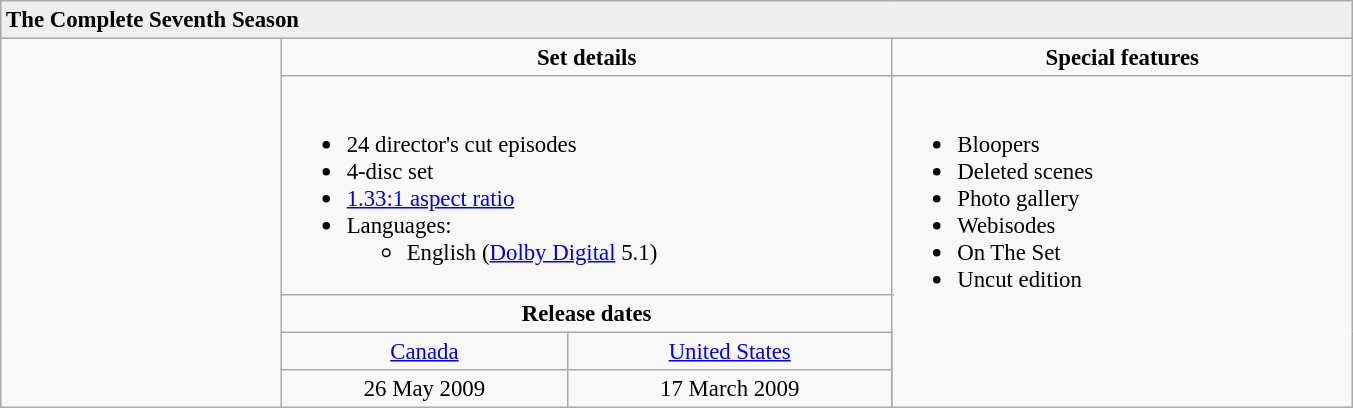<table class="wikitable" style="font-size: 95%;">
<tr style="background:#EFEFEF">
<td colspan="5"><strong>The Complete Seventh Season</strong></td>
</tr>
<tr valign="top">
<td rowspan="5" valign="center" align="center" width="180"></td>
<td align="center" width="400" colspan="3"><strong>Set details</strong></td>
<td width="300" align="center"><strong>Special features</strong></td>
</tr>
<tr valign="top">
<td colspan="3" align="left" width="400"><br><ul><li>24 director's cut episodes</li><li>4-disc set</li><li><a href='#'>1.33:1 aspect ratio</a></li><li>Languages:<ul><li>English (<a href='#'>Dolby Digital</a> 5.1)</li></ul></li></ul></td>
<td rowspan="4" align="left" width="300"><br><ul><li>Bloopers</li><li>Deleted scenes</li><li>Photo gallery</li><li>Webisodes</li><li>On The Set</li><li>Uncut edition</li></ul></td>
</tr>
<tr>
<td colspan="3" align="center"><strong>Release dates</strong></td>
</tr>
<tr>
<td align="center"> <a href='#'>Canada</a></td>
<td align="center"> <a href='#'>United States</a><br></td>
</tr>
<tr>
<td align="center">26 May 2009</td>
<td align="center">17 March 2009<br></td>
</tr>
</table>
